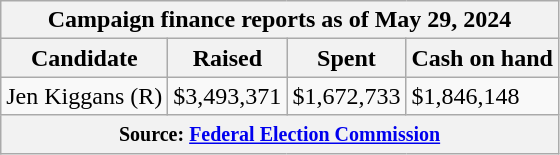<table class="wikitable sortable">
<tr>
<th colspan=4>Campaign finance reports as of May 29, 2024</th>
</tr>
<tr style="text-align:center;">
<th>Candidate</th>
<th>Raised</th>
<th>Spent</th>
<th>Cash on hand</th>
</tr>
<tr>
<td>Jen Kiggans (R)</td>
<td>$3,493,371</td>
<td>$1,672,733</td>
<td>$1,846,148</td>
</tr>
<tr>
<th colspan="4"><small>Source: <a href='#'>Federal Election Commission</a></small></th>
</tr>
</table>
